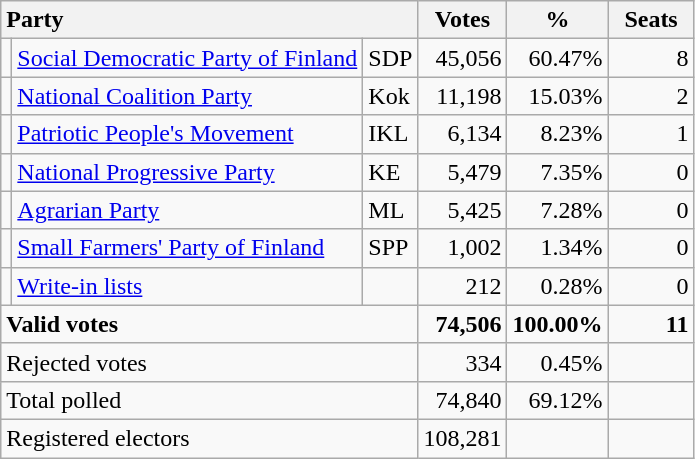<table class="wikitable" border="1" style="text-align:right;">
<tr>
<th style="text-align:left;" colspan=3>Party</th>
<th align=center width="50">Votes</th>
<th align=center width="50">%</th>
<th align=center width="50">Seats</th>
</tr>
<tr>
<td></td>
<td align=left style="white-space: nowrap;"><a href='#'>Social Democratic Party of Finland</a></td>
<td align=left>SDP</td>
<td>45,056</td>
<td>60.47%</td>
<td>8</td>
</tr>
<tr>
<td></td>
<td align=left><a href='#'>National Coalition Party</a></td>
<td align=left>Kok</td>
<td>11,198</td>
<td>15.03%</td>
<td>2</td>
</tr>
<tr>
<td></td>
<td align=left><a href='#'>Patriotic People's Movement</a></td>
<td align=left>IKL</td>
<td>6,134</td>
<td>8.23%</td>
<td>1</td>
</tr>
<tr>
<td></td>
<td align=left><a href='#'>National Progressive Party</a></td>
<td align=left>KE</td>
<td>5,479</td>
<td>7.35%</td>
<td>0</td>
</tr>
<tr>
<td></td>
<td align=left><a href='#'>Agrarian Party</a></td>
<td align=left>ML</td>
<td>5,425</td>
<td>7.28%</td>
<td>0</td>
</tr>
<tr>
<td></td>
<td align=left><a href='#'>Small Farmers' Party of Finland</a></td>
<td align=left>SPP</td>
<td>1,002</td>
<td>1.34%</td>
<td>0</td>
</tr>
<tr>
<td></td>
<td align=left><a href='#'>Write-in lists</a></td>
<td align=left></td>
<td>212</td>
<td>0.28%</td>
<td>0</td>
</tr>
<tr style="font-weight:bold">
<td align=left colspan=3>Valid votes</td>
<td>74,506</td>
<td>100.00%</td>
<td>11</td>
</tr>
<tr>
<td align=left colspan=3>Rejected votes</td>
<td>334</td>
<td>0.45%</td>
<td></td>
</tr>
<tr>
<td align=left colspan=3>Total polled</td>
<td>74,840</td>
<td>69.12%</td>
<td></td>
</tr>
<tr>
<td align=left colspan=3>Registered electors</td>
<td>108,281</td>
<td></td>
<td></td>
</tr>
</table>
